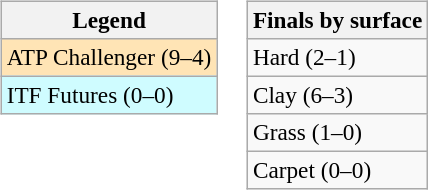<table>
<tr valign=top>
<td><br><table class=wikitable style=font-size:97%>
<tr>
<th>Legend</th>
</tr>
<tr bgcolor=moccasin>
<td>ATP Challenger (9–4)</td>
</tr>
<tr bgcolor=cffcff>
<td>ITF Futures (0–0)</td>
</tr>
</table>
</td>
<td><br><table class=wikitable style=font-size:97%>
<tr>
<th>Finals by surface</th>
</tr>
<tr>
<td>Hard (2–1)</td>
</tr>
<tr>
<td>Clay (6–3)</td>
</tr>
<tr>
<td>Grass (1–0)</td>
</tr>
<tr>
<td>Carpet (0–0)</td>
</tr>
</table>
</td>
</tr>
</table>
